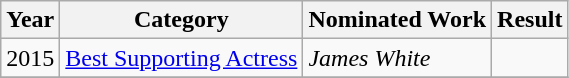<table class="wikitable">
<tr>
<th>Year</th>
<th>Category</th>
<th>Nominated Work</th>
<th>Result</th>
</tr>
<tr>
<td>2015</td>
<td><a href='#'>Best Supporting Actress</a></td>
<td><em>James White</em></td>
<td></td>
</tr>
<tr>
</tr>
</table>
